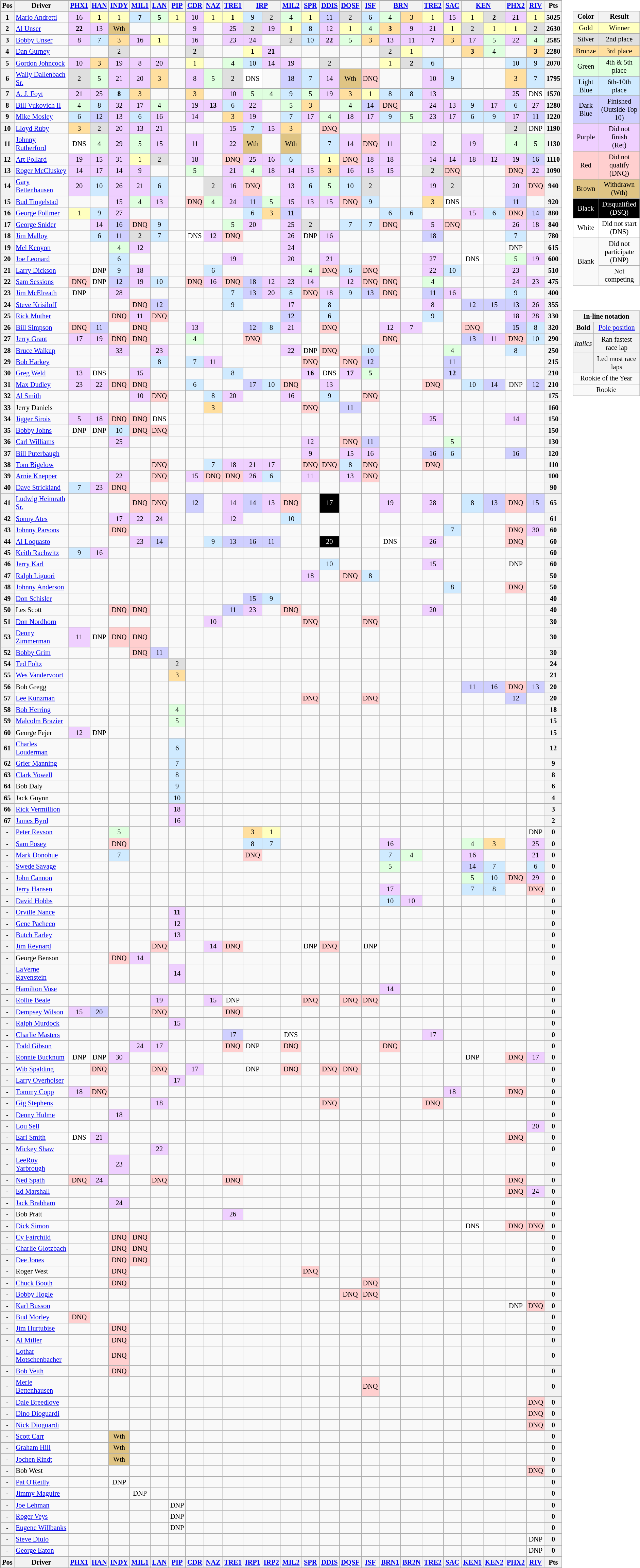<table>
<tr>
<td><br><table class="wikitable" style="font-size: 85%">
<tr valign="top">
<th valign="middle">Pos</th>
<th valign="middle">Driver</th>
<th><a href='#'>PHX1</a><br></th>
<th><a href='#'>HAN</a><br></th>
<th><a href='#'>INDY</a><br></th>
<th><a href='#'>MIL1</a><br></th>
<th><a href='#'>LAN</a><br></th>
<th><a href='#'>PIP</a><br></th>
<th><a href='#'>CDR</a><br></th>
<th><a href='#'>NAZ</a><br></th>
<th><a href='#'>TRE1</a><br></th>
<th colspan=2><a href='#'>IRP</a><br></th>
<th><a href='#'>MIL2</a><br></th>
<th><a href='#'>SPR</a><br></th>
<th><a href='#'>DDIS</a><br></th>
<th><a href='#'>DQSF</a><br></th>
<th><a href='#'>ISF</a><br></th>
<th colspan=2><a href='#'>BRN</a><br></th>
<th><a href='#'>TRE2</a><br></th>
<th><a href='#'>SAC</a><br></th>
<th colspan=2><a href='#'>KEN</a><br></th>
<th><a href='#'>PHX2</a><br></th>
<th><a href='#'>RIV</a><br></th>
<th valign="middle">Pts</th>
</tr>
<tr>
<th>1</th>
<td> <a href='#'>Mario Andretti</a></td>
<td style="background:#EFCFFF;" align=center>16</td>
<td style="background:#FFFFBF;" align=center><strong>1</strong></td>
<td style="background:#FFFFBF;" align=center>1</td>
<td style="background:#CFEAFF;" align=center><strong>7</strong></td>
<td style="background:#DFFFDF;" align=center><strong>5</strong></td>
<td style="background:#FFFFBF;" align=center>1</td>
<td style="background:#EFCFFF;" align=center>10</td>
<td style="background:#FFFFBF;" align=center>1</td>
<td style="background:#FFFFBF;" align=center><strong>1</strong></td>
<td style="background:#CFEAFF;" align=center>9</td>
<td style="background:#DFDFDF;" align=center>2</td>
<td style="background:#DFFFDF;" align=center>4</td>
<td style="background:#FFFFBF;" align=center>1</td>
<td style="background:#CFCFFF;" align=center>11</td>
<td style="background:#DFDFDF;" align=center>2</td>
<td style="background:#CFEAFF;" align=center>6</td>
<td style="background:#DFFFDF;" align=center>4</td>
<td style="background:#FFDF9F;" align=center>3</td>
<td style="background:#FFFFBF;" align=center>1</td>
<td style="background:#EFCFFF;" align=center>15</td>
<td style="background:#FFFFBF;" align=center>1</td>
<td style="background:#DFDFDF;" align=center><strong>2</strong></td>
<td style="background:#EFCFFF;" align=center>21</td>
<td style="background:#FFFFBF;" align=center>1</td>
<th>5025</th>
</tr>
<tr>
<th>2</th>
<td> <a href='#'>Al Unser</a></td>
<td style="background:#EFCFFF;" align=center><strong>22</strong></td>
<td style="background:#EFCFFF;" align=center>13</td>
<td style="background:#DFC484;" align=center>Wth</td>
<td></td>
<td></td>
<td></td>
<td style="background:#EFCFFF;" align=center>9</td>
<td></td>
<td style="background:#EFCFFF;" align=center>25</td>
<td style="background:#DFDFDF;" align=center>2</td>
<td style="background:#EFCFFF;" align=center>19</td>
<td style="background:#FFFFBF;" align=center><strong>1</strong></td>
<td style="background:#CFEAFF;" align=center>8</td>
<td style="background:#EFCFFF;" align=center>12</td>
<td style="background:#FFFFBF;" align=center>1</td>
<td style="background:#DFFFDF;" align=center>4</td>
<td style="background:#FFDF9F;" align=center><strong>3</strong></td>
<td style="background:#EFCFFF;" align=center>9</td>
<td style="background:#EFCFFF;" align=center>21</td>
<td style="background:#FFFFBF;" align=center>1</td>
<td style="background:#DFDFDF;" align=center>2</td>
<td style="background:#FFFFBF;" align=center>1</td>
<td style="background:#FFFFBF;" align=center><strong>1</strong></td>
<td style="background:#DFDFDF;" align=center>2</td>
<th>2630</th>
</tr>
<tr>
<th>3</th>
<td> <a href='#'>Bobby Unser</a></td>
<td style="background:#EFCFFF;" align=center>8</td>
<td style="background:#CFEAFF;" align=center>7</td>
<td style="background:#FFDF9F;" align=center>3</td>
<td style="background:#EFCFFF;" align=center>16</td>
<td style="background:#FFFFBF;" align=center>1</td>
<td></td>
<td style="background:#EFCFFF;" align=center>16</td>
<td></td>
<td style="background:#EFCFFF;" align=center>23</td>
<td style="background:#EFCFFF;" align=center>24</td>
<td></td>
<td style="background:#DFDFDF;" align=center>2</td>
<td style="background:#CFEAFF;" align=center>10</td>
<td style="background:#EFCFFF;" align=center><strong>22</strong></td>
<td style="background:#DFFFDF;" align=center>5</td>
<td style="background:#FFDF9F;" align=center>3</td>
<td style="background:#EFCFFF;" align=center>13</td>
<td style="background:#EFCFFF;" align=center>11</td>
<td style="background:#EFCFFF;" align=center><strong>7</strong></td>
<td style="background:#FFDF9F;" align=center>3</td>
<td style="background:#EFCFFF;" align=center>17</td>
<td style="background:#DFFFDF;" align=center>5</td>
<td style="background:#EFCFFF;" align=center>22</td>
<td style="background:#DFFFDF;" align=center>4</td>
<th>2585</th>
</tr>
<tr>
<th>4</th>
<td> <a href='#'>Dan Gurney</a></td>
<td></td>
<td></td>
<td style="background:#DFDFDF;" align=center>2</td>
<td></td>
<td></td>
<td></td>
<td style="background:#DFDFDF;" align=center><strong>2</strong></td>
<td></td>
<td></td>
<td style="background:#FFFFBF;" align=center><strong>1</strong></td>
<td style="background:#EFCFFF;" align=center><strong>21</strong></td>
<td></td>
<td></td>
<td></td>
<td></td>
<td></td>
<td style="background:#DFDFDF;" align=center>2</td>
<td style="background:#FFFFBF;" align=center>1</td>
<td></td>
<td></td>
<td style="background:#FFDF9F;" align=center><strong>3</strong></td>
<td style="background:#DFFFDF;" align=center>4</td>
<td></td>
<td style="background:#FFDF9F;" align=center><strong>3</strong></td>
<th>2280</th>
</tr>
<tr>
<th>5</th>
<td> <a href='#'>Gordon Johncock</a></td>
<td style="background:#EFCFFF;" align=center>10</td>
<td style="background:#FFDF9F;" align=center>3</td>
<td style="background:#EFCFFF;" align=center>19</td>
<td style="background:#EFCFFF;" align=center>8</td>
<td style="background:#EFCFFF;" align=center>20</td>
<td></td>
<td style="background:#FFFFBF;" align=center>1</td>
<td></td>
<td style="background:#DFFFDF;" align=center>4</td>
<td style="background:#CFEAFF;" align=center>10</td>
<td style="background:#EFCFFF;" align=center>14</td>
<td style="background:#EFCFFF;" align=center>19</td>
<td></td>
<td style="background:#DFDFDF;" align=center>2</td>
<td></td>
<td></td>
<td style="background:#FFFFBF;" align=center>1</td>
<td style="background:#DFDFDF;" align=center><strong>2</strong></td>
<td style="background:#CFEAFF;" align=center>6</td>
<td></td>
<td></td>
<td></td>
<td style="background:#CFEAFF;" align=center>10</td>
<td style="background:#CFEAFF;" align=center>9</td>
<th>2070</th>
</tr>
<tr>
<th>6</th>
<td> <a href='#'>Wally Dallenbach Sr.</a></td>
<td style="background:#DFDFDF;" align=center>2</td>
<td style="background:#DFFFDF;" align=center>5</td>
<td style="background:#EFCFFF;" align=center>21</td>
<td style="background:#EFCFFF;" align=center>20</td>
<td style="background:#FFDF9F;" align=center>3</td>
<td></td>
<td style="background:#EFCFFF;" align=center>8</td>
<td style="background:#DFFFDF;" align=center>5</td>
<td style="background:#DFDFDF;" align=center>2</td>
<td style="background:#FFFFFF;" align=center>DNS</td>
<td></td>
<td style="background:#CFCFFF;" align=center>18</td>
<td style="background:#CFEAFF;" align=center>7</td>
<td style="background:#EFCFFF;" align=center>14</td>
<td style="background:#DFC484;" align=center>Wth</td>
<td style="background:#FFCFCF;" align=center>DNQ</td>
<td></td>
<td></td>
<td style="background:#EFCFFF;" align=center>10</td>
<td style="background:#CFEAFF;" align=center>9</td>
<td></td>
<td></td>
<td style="background:#FFDF9F;" align=center>3</td>
<td style="background:#CFEAFF;" align=center>7</td>
<th>1795</th>
</tr>
<tr>
<th>7</th>
<td> <a href='#'>A. J. Foyt</a></td>
<td style="background:#EFCFFF;" align=center>21</td>
<td style="background:#EFCFFF;" align=center>25</td>
<td style="background:#CFEAFF;" align=center><strong>8</strong></td>
<td style="background:#FFDF9F;" align=center>3</td>
<td></td>
<td></td>
<td style="background:#FFDF9F;" align=center>3</td>
<td></td>
<td style="background:#EFCFFF;" align=center>10</td>
<td style="background:#DFFFDF;" align=center>5</td>
<td style="background:#DFFFDF;" align=center>4</td>
<td style="background:#CFEAFF;" align=center>9</td>
<td style="background:#DFFFDF;" align=center>5</td>
<td style="background:#EFCFFF;" align=center>19</td>
<td style="background:#FFDF9F;" align=center>3</td>
<td style="background:#FFFFBF;" align=center>1</td>
<td style="background:#CFEAFF;" align=center>8</td>
<td style="background:#CFEAFF;" align=center>8</td>
<td style="background:#EFCFFF;" align=center>13</td>
<td></td>
<td></td>
<td></td>
<td style="background:#EFCFFF;" align=center>25</td>
<td style="background:#FFFFFF;" align=center>DNS</td>
<th>1570</th>
</tr>
<tr>
<th>8</th>
<td> <a href='#'>Bill Vukovich II</a></td>
<td style="background:#DFFFDF;" align=center>4</td>
<td style="background:#CFEAFF;" align=center>8</td>
<td style="background:#EFCFFF;" align=center>32</td>
<td style="background:#EFCFFF;" align=center>17</td>
<td style="background:#DFFFDF;" align=center>4</td>
<td></td>
<td style="background:#EFCFFF;" align=center>19</td>
<td style="background:#EFCFFF;" align=center><strong>13</strong></td>
<td style="background:#CFEAFF;" align=center>6</td>
<td style="background:#EFCFFF;" align=center>22</td>
<td></td>
<td style="background:#DFFFDF;" align=center>5</td>
<td style="background:#FFDF9F;" align=center>3</td>
<td></td>
<td style="background:#DFFFDF;" align=center>4</td>
<td style="background:#CFCFFF;" align=center>14</td>
<td style="background:#FFCFCF;" align=center>DNQ</td>
<td></td>
<td style="background:#EFCFFF;" align=center>24</td>
<td style="background:#EFCFFF;" align=center>13</td>
<td style="background:#CFEAFF;" align=center>9</td>
<td style="background:#EFCFFF;" align=center>17</td>
<td style="background:#CFEAFF;" align=center>6</td>
<td style="background:#EFCFFF;" align=center>27</td>
<th>1280</th>
</tr>
<tr>
<th>9</th>
<td> <a href='#'>Mike Mosley</a></td>
<td style="background:#CFEAFF;" align=center>6</td>
<td style="background:#CFCFFF;" align=center>12</td>
<td style="background:#EFCFFF;" align=center>13</td>
<td style="background:#CFEAFF;" align=center>6</td>
<td style="background:#EFCFFF;" align=center>16</td>
<td></td>
<td style="background:#EFCFFF;" align=center>14</td>
<td></td>
<td style="background:#FFDF9F;" align=center>3</td>
<td style="background:#EFCFFF;" align=center>19</td>
<td></td>
<td style="background:#CFEAFF;" align=center>7</td>
<td style="background:#EFCFFF;" align=center>17</td>
<td style="background:#DFFFDF;" align=center>4</td>
<td style="background:#EFCFFF;" align=center>18</td>
<td style="background:#EFCFFF;" align=center>17</td>
<td style="background:#CFEAFF;" align=center>9</td>
<td style="background:#DFFFDF;" align=center>5</td>
<td style="background:#EFCFFF;" align=center>23</td>
<td style="background:#EFCFFF;" align=center>17</td>
<td style="background:#CFEAFF;" align=center>6</td>
<td style="background:#CFEAFF;" align=center>9</td>
<td style="background:#EFCFFF;" align=center>17</td>
<td style="background:#CFCFFF;" align=center>11</td>
<th>1220</th>
</tr>
<tr>
<th>10</th>
<td> <a href='#'>Lloyd Ruby</a></td>
<td style="background:#FFDF9F;" align=center>3</td>
<td style="background:#DFDFDF;" align=center>2</td>
<td style="background:#EFCFFF;" align=center>20</td>
<td style="background:#EFCFFF;" align=center>13</td>
<td style="background:#EFCFFF;" align=center>21</td>
<td></td>
<td></td>
<td></td>
<td style="background:#EFCFFF;" align=center>15</td>
<td style="background:#CFEAFF;" align=center>7</td>
<td style="background:#EFCFFF;" align=center>15</td>
<td style="background:#FFDF9F;" align=center>3</td>
<td></td>
<td style="background:#FFCFCF;" align=center>DNQ</td>
<td></td>
<td></td>
<td></td>
<td></td>
<td></td>
<td></td>
<td></td>
<td></td>
<td style="background:#DFDFDF;" align=center>2</td>
<td align=center>DNP</td>
<th>1190</th>
</tr>
<tr>
<th>11</th>
<td> <a href='#'>Johnny Rutherford</a></td>
<td style="background:#FFFFFF;" align=center>DNS</td>
<td style="background:#DFFFDF;" align=center>4</td>
<td style="background:#EFCFFF;" align=center>29</td>
<td style="background:#DFFFDF;" align=center>5</td>
<td style="background:#EFCFFF;" align=center>15</td>
<td></td>
<td style="background:#EFCFFF;" align=center>11</td>
<td></td>
<td style="background:#EFCFFF;" align=center>22</td>
<td style="background:#DFC484;" align=center>Wth</td>
<td></td>
<td style="background:#DFC484;" align=center>Wth</td>
<td></td>
<td style="background:#CFEAFF;" align=center>7</td>
<td style="background:#EFCFFF;" align=center>14</td>
<td style="background:#FFCFCF;" align=center>DNQ</td>
<td style="background:#EFCFFF;" align=center>11</td>
<td></td>
<td style="background:#EFCFFF;" align=center>12</td>
<td></td>
<td style="background:#EFCFFF;" align=center>19</td>
<td></td>
<td style="background:#DFFFDF;" align=center>4</td>
<td style="background:#DFFFDF;" align=center>5</td>
<th>1130</th>
</tr>
<tr>
<th>12</th>
<td> <a href='#'>Art Pollard</a></td>
<td style="background:#EFCFFF;" align=center>19</td>
<td style="background:#EFCFFF;" align=center>15</td>
<td style="background:#EFCFFF;" align=center>31</td>
<td style="background:#FFFFBF;" align=center>1</td>
<td style="background:#DFDFDF;" align=center>2</td>
<td></td>
<td style="background:#EFCFFF;" align=center>18</td>
<td></td>
<td style="background:#FFCFCF;" align=center>DNQ</td>
<td style="background:#EFCFFF;" align=center>25</td>
<td style="background:#EFCFFF;" align=center>16</td>
<td style="background:#CFEAFF;" align=center>6</td>
<td></td>
<td style="background:#FFFFBF;" align=center>1</td>
<td style="background:#FFCFCF;" align=center>DNQ</td>
<td style="background:#EFCFFF;" align=center>18</td>
<td style="background:#EFCFFF;" align=center>18</td>
<td></td>
<td style="background:#EFCFFF;" align=center>14</td>
<td style="background:#EFCFFF;" align=center>14</td>
<td style="background:#EFCFFF;" align=center>18</td>
<td style="background:#EFCFFF;" align=center>12</td>
<td style="background:#EFCFFF;" align=center>19</td>
<td style="background:#CFCFFF;" align=center>16</td>
<th>1110</th>
</tr>
<tr>
<th>13</th>
<td> <a href='#'>Roger McCluskey</a></td>
<td style="background:#EFCFFF;" align=center>14</td>
<td style="background:#EFCFFF;" align=center>17</td>
<td style="background:#EFCFFF;" align=center>14</td>
<td style="background:#EFCFFF;" align=center>9</td>
<td></td>
<td></td>
<td style="background:#DFFFDF;" align=center>5</td>
<td></td>
<td style="background:#EFCFFF;" align=center>21</td>
<td style="background:#DFFFDF;" align=center>4</td>
<td style="background:#EFCFFF;" align=center>18</td>
<td style="background:#EFCFFF;" align=center>14</td>
<td style="background:#EFCFFF;" align=center>15</td>
<td style="background:#FFDF9F;" align=center>3</td>
<td style="background:#EFCFFF;" align=center>16</td>
<td style="background:#EFCFFF;" align=center>15</td>
<td style="background:#EFCFFF;" align=center>15</td>
<td></td>
<td style="background:#DFDFDF;" align=center>2</td>
<td style="background:#FFCFCF;" align=center>DNQ</td>
<td></td>
<td></td>
<td style="background:#FFCFCF;" align=center>DNQ</td>
<td style="background:#EFCFFF;" align=center>22</td>
<th>1090</th>
</tr>
<tr>
<th>14</th>
<td> <a href='#'>Gary Bettenhausen</a></td>
<td style="background:#EFCFFF;" align=center>20</td>
<td style="background:#CFEAFF;" align=center>10</td>
<td style="background:#EFCFFF;" align=center>26</td>
<td style="background:#EFCFFF;" align=center>21</td>
<td style="background:#CFEAFF;" align=center>6</td>
<td></td>
<td></td>
<td style="background:#DFDFDF;" align=center>2</td>
<td style="background:#EFCFFF;" align=center>16</td>
<td style="background:#FFCFCF;" align=center>DNQ</td>
<td></td>
<td style="background:#EFCFFF;" align=center>13</td>
<td style="background:#CFEAFF;" align=center>6</td>
<td style="background:#DFFFDF;" align=center>5</td>
<td style="background:#CFEAFF;" align=center>10</td>
<td style="background:#DFDFDF;" align=center>2</td>
<td></td>
<td></td>
<td style="background:#EFCFFF;" align=center>19</td>
<td style="background:#DFDFDF;" align=center>2</td>
<td></td>
<td></td>
<td style="background:#EFCFFF;" align=center>20</td>
<td style="background:#FFCFCF;" align=center>DNQ</td>
<th>940</th>
</tr>
<tr>
<th>15</th>
<td> <a href='#'>Bud Tingelstad</a></td>
<td></td>
<td></td>
<td style="background:#EFCFFF;" align=center>15</td>
<td style="background:#DFFFDF;" align=center>4</td>
<td style="background:#EFCFFF;" align=center>13</td>
<td></td>
<td style="background:#FFCFCF;" align=center>DNQ</td>
<td style="background:#DFFFDF;" align=center>4</td>
<td style="background:#EFCFFF;" align=center>24</td>
<td style="background:#CFCFFF;" align=center>11</td>
<td style="background:#DFFFDF;" align=center>5</td>
<td style="background:#EFCFFF;" align=center>15</td>
<td style="background:#EFCFFF;" align=center>13</td>
<td style="background:#EFCFFF;" align=center>15</td>
<td style="background:#FFCFCF;" align=center>DNQ</td>
<td style="background:#CFEAFF;" align=center>9</td>
<td></td>
<td></td>
<td style="background:#FFDF9F;" align=center>3</td>
<td style="background:#FFFFFF;" align=center>DNS</td>
<td></td>
<td></td>
<td style="background:#CFCFFF;" align=center>11</td>
<td></td>
<th>920</th>
</tr>
<tr>
<th>16</th>
<td> <a href='#'>George Follmer</a></td>
<td style="background:#FFFFBF;" align=center>1</td>
<td style="background:#CFEAFF;" align=center>9</td>
<td style="background:#EFCFFF;" align=center>27</td>
<td></td>
<td></td>
<td></td>
<td></td>
<td></td>
<td></td>
<td style="background:#CFEAFF;" align=center>6</td>
<td style="background:#FFDF9F;" align=center>3</td>
<td style="background:#CFCFFF;" align=center>11</td>
<td></td>
<td></td>
<td></td>
<td></td>
<td style="background:#CFEAFF;" align=center>6</td>
<td style="background:#CFEAFF;" align=center>6</td>
<td></td>
<td></td>
<td style="background:#EFCFFF;" align=center>15</td>
<td style="background:#CFEAFF;" align=center>6</td>
<td style="background:#FFCFCF;" align=center>DNQ</td>
<td style="background:#CFCFFF;" align=center>14</td>
<th>880</th>
</tr>
<tr>
<th>17</th>
<td> <a href='#'>George Snider</a></td>
<td></td>
<td style="background:#EFCFFF;" align=center>14</td>
<td style="background:#CFCFFF;" align=center>16</td>
<td style="background:#FFCFCF;" align=center>DNQ</td>
<td style="background:#CFEAFF;" align=center>9</td>
<td></td>
<td></td>
<td></td>
<td style="background:#DFFFDF;" align=center>5</td>
<td style="background:#EFCFFF;" align=center>20</td>
<td></td>
<td style="background:#EFCFFF;" align=center>25</td>
<td style="background:#DFDFDF;" align=center>2</td>
<td></td>
<td style="background:#CFEAFF;" align=center>7</td>
<td style="background:#CFEAFF;" align=center>7</td>
<td style="background:#FFCFCF;" align=center>DNQ</td>
<td></td>
<td style="background:#EFCFFF;" align=center>5</td>
<td style="background:#FFCFCF;" align=center>DNQ</td>
<td></td>
<td></td>
<td style="background:#EFCFFF;" align=center>26</td>
<td style="background:#EFCFFF;" align=center>18</td>
<th>840</th>
</tr>
<tr>
<th>18</th>
<td> <a href='#'>Jim Malloy</a></td>
<td></td>
<td style="background:#CFEAFF;" align=center>6</td>
<td style="background:#CFCFFF;" align=center>11</td>
<td style="background:#DFDFDF;" align=center>2</td>
<td style="background:#CFEAFF;" align=center>7</td>
<td></td>
<td style="background:#FFFFFF;" align=center>DNS</td>
<td style="background:#EFCFFF;" align=center>12</td>
<td style="background:#FFCFCF;" align=center>DNQ</td>
<td></td>
<td></td>
<td style="background:#EFCFFF;" align=center>26</td>
<td align=center>DNP</td>
<td style="background:#EFCFFF;" align=center>16</td>
<td></td>
<td></td>
<td></td>
<td></td>
<td style="background:#CFCFFF;" align=center>18</td>
<td></td>
<td></td>
<td></td>
<td style="background:#CFEAFF;" align=center>7</td>
<td></td>
<th>780</th>
</tr>
<tr>
<th>19</th>
<td> <a href='#'>Mel Kenyon</a></td>
<td></td>
<td></td>
<td style="background:#DFFFDF;" align=center>4</td>
<td style="background:#EFCFFF;" align=center>12</td>
<td></td>
<td></td>
<td></td>
<td></td>
<td></td>
<td></td>
<td></td>
<td style="background:#EFCFFF;" align=center>24</td>
<td></td>
<td></td>
<td></td>
<td></td>
<td></td>
<td></td>
<td></td>
<td></td>
<td></td>
<td></td>
<td align=center>DNP</td>
<td></td>
<th>615</th>
</tr>
<tr>
<th>20</th>
<td> <a href='#'>Joe Leonard</a></td>
<td></td>
<td></td>
<td style="background:#CFEAFF;" align=center>6</td>
<td></td>
<td></td>
<td></td>
<td></td>
<td></td>
<td style="background:#EFCFFF;" align=center>19</td>
<td></td>
<td></td>
<td style="background:#EFCFFF;" align=center>20</td>
<td></td>
<td style="background:#EFCFFF;" align=center>21</td>
<td></td>
<td></td>
<td></td>
<td></td>
<td style="background:#EFCFFF;" align=center>27</td>
<td></td>
<td style="background:#FFFFFF;" align=center>DNS</td>
<td></td>
<td style="background:#DFFFDF;" align=center>5</td>
<td style="background:#EFCFFF;" align=center>19</td>
<th>600</th>
</tr>
<tr>
<th>21</th>
<td> <a href='#'>Larry Dickson</a></td>
<td></td>
<td align=center>DNP</td>
<td style="background:#CFEAFF;" align=center>9</td>
<td style="background:#EFCFFF;" align=center>18</td>
<td></td>
<td></td>
<td></td>
<td style="background:#CFEAFF;" align=center>6</td>
<td></td>
<td></td>
<td></td>
<td></td>
<td style="background:#DFFFDF;" align=center>4</td>
<td style="background:#FFCFCF;" align=center>DNQ</td>
<td style="background:#CFEAFF;" align=center>6</td>
<td style="background:#FFCFCF;" align=center>DNQ</td>
<td></td>
<td></td>
<td style="background:#EFCFFF;" align=center>22</td>
<td style="background:#CFEAFF;" align=center>10</td>
<td></td>
<td></td>
<td style="background:#EFCFFF;" align=center>23</td>
<td></td>
<th>510</th>
</tr>
<tr>
<th>22</th>
<td> <a href='#'>Sam Sessions</a></td>
<td style="background:#FFCFCF;" align=center>DNQ</td>
<td align=center>DNP</td>
<td style="background:#CFCFFF;" align=center>12</td>
<td style="background:#EFCFFF;" align=center>19</td>
<td style="background:#CFEAFF;" align=center>10</td>
<td></td>
<td style="background:#FFCFCF;" align=center>DNQ</td>
<td style="background:#EFCFFF;" align=center>16</td>
<td style="background:#FFCFCF;" align=center>DNQ</td>
<td style="background:#CFCFFF;" align=center>18</td>
<td style="background:#EFCFFF;" align=center>12</td>
<td style="background:#EFCFFF;" align=center>23</td>
<td style="background:#EFCFFF;" align=center>14</td>
<td></td>
<td style="background:#EFCFFF;" align=center>12</td>
<td style="background:#FFCFCF;" align=center>DNQ</td>
<td style="background:#FFCFCF;" align=center>DNQ</td>
<td></td>
<td style="background:#DFFFDF;" align=center>4</td>
<td></td>
<td></td>
<td></td>
<td style="background:#EFCFFF;" align=center>24</td>
<td style="background:#EFCFFF;" align=center>23</td>
<th>475</th>
</tr>
<tr>
<th>23</th>
<td> <a href='#'>Jim McElreath</a></td>
<td align=center>DNP</td>
<td></td>
<td style="background:#EFCFFF;" align=center>28</td>
<td></td>
<td></td>
<td></td>
<td></td>
<td></td>
<td style="background:#CFEAFF;" align=center>7</td>
<td style="background:#CFCFFF;" align=center>13</td>
<td style="background:#EFCFFF;" align=center>20</td>
<td style="background:#CFEAFF;" align=center>8</td>
<td style="background:#FFCFCF;" align=center>DNQ</td>
<td style="background:#EFCFFF;" align=center>18</td>
<td style="background:#CFEAFF;" align=center>9</td>
<td style="background:#CFCFFF;" align=center>13</td>
<td style="background:#FFCFCF;" align=center>DNQ</td>
<td></td>
<td style="background:#CFCFFF;" align=center>11</td>
<td style="background:#EFCFFF;" align=center>16</td>
<td></td>
<td></td>
<td style="background:#CFEAFF;" align=center>9</td>
<td></td>
<th>400</th>
</tr>
<tr>
<th>24</th>
<td> <a href='#'>Steve Krisiloff</a> </td>
<td></td>
<td></td>
<td></td>
<td style="background:#FFCFCF;" align=center>DNQ</td>
<td style="background:#CFCFFF;" align=center>12</td>
<td></td>
<td></td>
<td></td>
<td style="background:#CFEAFF;" align=center>9</td>
<td></td>
<td></td>
<td style="background:#EFCFFF;" align=center>17</td>
<td></td>
<td style="background:#CFEAFF;" align=center>8</td>
<td></td>
<td></td>
<td></td>
<td></td>
<td style="background:#EFCFFF;" align=center>8</td>
<td></td>
<td style="background:#CFCFFF;" align=center>12</td>
<td style="background:#CFCFFF;" align=center>15</td>
<td style="background:#CFCFFF;" align=center>13</td>
<td style="background:#EFCFFF;" align=center>26</td>
<th>355</th>
</tr>
<tr>
<th>25</th>
<td> <a href='#'>Rick Muther</a></td>
<td></td>
<td></td>
<td style="background:#FFCFCF;" align=center>DNQ</td>
<td style="background:#EFCFFF;" align=center>11</td>
<td style="background:#FFCFCF;" align=center>DNQ</td>
<td></td>
<td></td>
<td></td>
<td></td>
<td></td>
<td></td>
<td style="background:#CFCFFF;" align=center>12</td>
<td></td>
<td style="background:#CFEAFF;" align=center>6</td>
<td></td>
<td></td>
<td></td>
<td></td>
<td style="background:#CFEAFF;" align=center>9</td>
<td></td>
<td></td>
<td></td>
<td style="background:#EFCFFF;" align=center>18</td>
<td style="background:#EFCFFF;" align=center>28</td>
<th>330</th>
</tr>
<tr>
<th>26</th>
<td> <a href='#'>Bill Simpson</a></td>
<td style="background:#FFCFCF;" align=center>DNQ</td>
<td style="background:#CFCFFF;" align=center>11</td>
<td></td>
<td style="background:#FFCFCF;" align=center>DNQ</td>
<td></td>
<td></td>
<td style="background:#EFCFFF;" align=center>13</td>
<td></td>
<td></td>
<td style="background:#CFCFFF;" align=center>12</td>
<td style="background:#CFEAFF;" align=center>8</td>
<td style="background:#EFCFFF;" align=center>21</td>
<td></td>
<td style="background:#FFCFCF;" align=center>DNQ</td>
<td></td>
<td></td>
<td style="background:#EFCFFF;" align=center>12</td>
<td style="background:#EFCFFF;" align=center>7</td>
<td></td>
<td></td>
<td style="background:#FFCFCF;" align=center>DNQ</td>
<td></td>
<td style="background:#CFCFFF;" align=center>15</td>
<td style="background:#CFEAFF;" align=center>8</td>
<th>320</th>
</tr>
<tr>
<th>27</th>
<td> <a href='#'>Jerry Grant</a></td>
<td style="background:#EFCFFF;" align=center>17</td>
<td style="background:#EFCFFF;" align=center>19</td>
<td style="background:#FFCFCF;" align=center>DNQ</td>
<td style="background:#FFCFCF;" align=center>DNQ</td>
<td></td>
<td></td>
<td style="background:#DFFFDF;" align=center>4</td>
<td></td>
<td></td>
<td style="background:#FFCFCF;" align=center>DNQ</td>
<td></td>
<td></td>
<td></td>
<td></td>
<td></td>
<td></td>
<td style="background:#FFCFCF;" align=center>DNQ</td>
<td></td>
<td></td>
<td></td>
<td style="background:#CFCFFF;" align=center>13</td>
<td style="background:#EFCFFF;" align=center>11</td>
<td style="background:#FFCFCF;" align=center>DNQ</td>
<td style="background:#CFEAFF;" align=center>10</td>
<th>290</th>
</tr>
<tr>
<th>28</th>
<td> <a href='#'>Bruce Walkup</a></td>
<td></td>
<td></td>
<td style="background:#EFCFFF;" align=center>33</td>
<td></td>
<td style="background:#EFCFFF;" align=center>23</td>
<td></td>
<td></td>
<td></td>
<td></td>
<td></td>
<td></td>
<td style="background:#EFCFFF;" align=center>22</td>
<td align=center>DNP</td>
<td style="background:#FFCFCF;" align=center>DNQ</td>
<td></td>
<td style="background:#CFEAFF;" align=center>10</td>
<td></td>
<td></td>
<td></td>
<td style="background:#DFFFDF;" align=center>4</td>
<td></td>
<td></td>
<td style="background:#CFEAFF;" align=center>8</td>
<td></td>
<th>250</th>
</tr>
<tr>
<th>29</th>
<td> <a href='#'>Bob Harkey</a></td>
<td></td>
<td></td>
<td></td>
<td></td>
<td style="background:#CFEAFF;" align=center>8</td>
<td></td>
<td style="background:#CFEAFF;" align=center>7</td>
<td style="background:#EFCFFF;" align=center>11</td>
<td></td>
<td></td>
<td></td>
<td></td>
<td style="background:#FFCFCF;" align=center>DNQ</td>
<td></td>
<td style="background:#FFCFCF;" align=center>DNQ</td>
<td style="background:#CFCFFF;" align=center>12</td>
<td></td>
<td></td>
<td></td>
<td style="background:#CFCFFF;" align=center>11</td>
<td></td>
<td></td>
<td></td>
<td></td>
<th>215</th>
</tr>
<tr>
<th>30</th>
<td> <a href='#'>Greg Weld</a></td>
<td style="background:#EFCFFF;" align=center>13</td>
<td style="background:#FFFFFF;" align=center>DNS</td>
<td></td>
<td style="background:#EFCFFF;" align=center>15</td>
<td></td>
<td></td>
<td></td>
<td></td>
<td style="background:#CFEAFF;" align=center>8</td>
<td></td>
<td></td>
<td></td>
<td style="background:#EFCFFF;" align=center><strong>16</strong></td>
<td style="background:#FFFFFF;" align=center>DNS</td>
<td style="background:#EFCFFF;" align=center><strong>17</strong></td>
<td style="background:#DFFFDF;" align=center><strong>5</strong></td>
<td></td>
<td></td>
<td></td>
<td style="background:#CFCFFF;" align=center><strong>12</strong></td>
<td></td>
<td></td>
<td></td>
<td></td>
<th>210</th>
</tr>
<tr>
<th>31</th>
<td> <a href='#'>Max Dudley</a></td>
<td style="background:#EFCFFF;" align=center>23</td>
<td style="background:#EFCFFF;" align=center>22</td>
<td style="background:#FFCFCF;" align=center>DNQ</td>
<td style="background:#FFCFCF;" align=center>DNQ</td>
<td></td>
<td></td>
<td style="background:#CFEAFF;" align=center>6</td>
<td></td>
<td></td>
<td style="background:#CFCFFF;" align=center>17</td>
<td style="background:#CFEAFF;" align=center>10</td>
<td style="background:#FFCFCF;" align=center>DNQ</td>
<td></td>
<td style="background:#EFCFFF;" align=center>13</td>
<td></td>
<td></td>
<td></td>
<td></td>
<td style="background:#FFCFCF;" align=center>DNQ</td>
<td></td>
<td style="background:#CFEAFF;" align=center>10</td>
<td style="background:#CFCFFF;" align=center>14</td>
<td align=center>DNP</td>
<td style="background:#CFCFFF;" align=center>12</td>
<th>210</th>
</tr>
<tr>
<th>32</th>
<td> <a href='#'>Al Smith</a></td>
<td></td>
<td></td>
<td></td>
<td style="background:#EFCFFF;" align=center>10</td>
<td style="background:#FFCFCF;" align=center>DNQ</td>
<td></td>
<td></td>
<td style="background:#CFEAFF;" align=center>8</td>
<td style="background:#EFCFFF;" align=center>20</td>
<td></td>
<td></td>
<td style="background:#EFCFFF;" align=center>16</td>
<td></td>
<td style="background:#CFEAFF;" align=center>9</td>
<td></td>
<td style="background:#FFCFCF;" align=center>DNQ</td>
<td></td>
<td></td>
<td></td>
<td></td>
<td></td>
<td></td>
<td></td>
<td></td>
<th>175</th>
</tr>
<tr>
<th>33</th>
<td> Jerry Daniels</td>
<td></td>
<td></td>
<td></td>
<td></td>
<td></td>
<td></td>
<td></td>
<td style="background:#FFDF9F;" align=center>3</td>
<td></td>
<td></td>
<td></td>
<td></td>
<td style="background:#FFCFCF;" align=center>DNQ</td>
<td></td>
<td style="background:#CFCFFF;" align=center>11</td>
<td></td>
<td></td>
<td></td>
<td></td>
<td></td>
<td></td>
<td></td>
<td></td>
<td></td>
<th>160</th>
</tr>
<tr>
<th>34</th>
<td> <a href='#'>Jigger Sirois</a></td>
<td style="background:#EFCFFF;" align=center>5</td>
<td style="background:#EFCFFF;" align=center>18</td>
<td style="background:#FFCFCF;" align=center>DNQ</td>
<td style="background:#FFCFCF;" align=center>DNQ</td>
<td style="background:#FFFFFF;" align=center>DNS</td>
<td></td>
<td></td>
<td></td>
<td></td>
<td></td>
<td></td>
<td></td>
<td></td>
<td></td>
<td></td>
<td></td>
<td></td>
<td></td>
<td style="background:#EFCFFF;" align=center>25</td>
<td></td>
<td></td>
<td></td>
<td style="background:#EFCFFF;" align=center>14</td>
<td></td>
<th>150</th>
</tr>
<tr>
<th>35</th>
<td> <a href='#'>Bobby Johns</a></td>
<td align=center>DNP</td>
<td align=center>DNP</td>
<td style="background:#CFEAFF;" align=center>10</td>
<td style="background:#FFCFCF;" align=center>DNQ</td>
<td style="background:#FFCFCF;" align=center>DNQ</td>
<td></td>
<td></td>
<td></td>
<td></td>
<td></td>
<td></td>
<td></td>
<td></td>
<td></td>
<td></td>
<td></td>
<td></td>
<td></td>
<td></td>
<td></td>
<td></td>
<td></td>
<td></td>
<td></td>
<th>150</th>
</tr>
<tr>
<th>36</th>
<td> <a href='#'>Carl Williams</a></td>
<td></td>
<td></td>
<td style="background:#EFCFFF;" align=center>25</td>
<td></td>
<td></td>
<td></td>
<td></td>
<td></td>
<td></td>
<td></td>
<td></td>
<td></td>
<td style="background:#EFCFFF;" align=center>12</td>
<td></td>
<td style="background:#FFCFCF;" align=center>DNQ</td>
<td style="background:#CFCFFF;" align=center>11</td>
<td></td>
<td></td>
<td></td>
<td style="background:#DFFFDF;" align=center>5</td>
<td></td>
<td></td>
<td></td>
<td></td>
<th>130</th>
</tr>
<tr>
<th>37</th>
<td> <a href='#'>Bill Puterbaugh</a></td>
<td></td>
<td></td>
<td></td>
<td></td>
<td></td>
<td></td>
<td></td>
<td></td>
<td></td>
<td></td>
<td></td>
<td></td>
<td style="background:#EFCFFF;" align=center>9</td>
<td></td>
<td style="background:#EFCFFF;" align=center>15</td>
<td style="background:#EFCFFF;" align=center>16</td>
<td></td>
<td></td>
<td style="background:#CFCFFF;" align=center>16</td>
<td style="background:#CFEAFF;" align=center>6</td>
<td></td>
<td></td>
<td style="background:#CFCFFF;" align=center>16</td>
<td></td>
<th>120</th>
</tr>
<tr>
<th>38</th>
<td> <a href='#'>Tom Bigelow</a></td>
<td></td>
<td></td>
<td></td>
<td></td>
<td style="background:#FFCFCF;" align=center>DNQ</td>
<td></td>
<td></td>
<td style="background:#CFEAFF;" align=center>7</td>
<td style="background:#EFCFFF;" align=center>18</td>
<td style="background:#EFCFFF;" align=center>21</td>
<td style="background:#EFCFFF;" align=center>17</td>
<td></td>
<td style="background:#FFCFCF;" align=center>DNQ</td>
<td style="background:#FFCFCF;" align=center>DNQ</td>
<td style="background:#CFEAFF;" align=center>8</td>
<td style="background:#FFCFCF;" align=center>DNQ</td>
<td></td>
<td></td>
<td style="background:#FFCFCF;" align=center>DNQ</td>
<td></td>
<td></td>
<td></td>
<td></td>
<td></td>
<th>110</th>
</tr>
<tr>
<th>39</th>
<td> <a href='#'>Arnie Knepper</a></td>
<td></td>
<td></td>
<td style="background:#EFCFFF;" align=center>22</td>
<td></td>
<td style="background:#FFCFCF;" align=center>DNQ</td>
<td></td>
<td style="background:#EFCFFF;" align=center>15</td>
<td style="background:#FFCFCF;" align=center>DNQ</td>
<td style="background:#FFCFCF;" align=center>DNQ</td>
<td style="background:#EFCFFF;" align=center>26</td>
<td style="background:#CFEAFF;" align=center>6</td>
<td></td>
<td style="background:#EFCFFF;" align=center>11</td>
<td></td>
<td style="background:#EFCFFF;" align=center>13</td>
<td style="background:#FFCFCF;" align=center>DNQ</td>
<td></td>
<td></td>
<td></td>
<td></td>
<td></td>
<td></td>
<td></td>
<td></td>
<th>100</th>
</tr>
<tr>
<th>40</th>
<td> <a href='#'>Dave Strickland</a> </td>
<td style="background:#CFEAFF;" align=center>7</td>
<td style="background:#EFCFFF;" align=center>23</td>
<td style="background:#FFCFCF;" align=center>DNQ</td>
<td></td>
<td></td>
<td></td>
<td></td>
<td></td>
<td></td>
<td></td>
<td></td>
<td></td>
<td></td>
<td></td>
<td></td>
<td></td>
<td></td>
<td></td>
<td></td>
<td></td>
<td></td>
<td></td>
<td></td>
<td></td>
<th>90</th>
</tr>
<tr>
<th>41</th>
<td> <a href='#'>Ludwig Heimrath Sr.</a> </td>
<td></td>
<td></td>
<td></td>
<td style="background:#FFCFCF;" align=center>DNQ</td>
<td style="background:#FFCFCF;" align=center>DNQ</td>
<td></td>
<td style="background:#CFCFFF;" align=center>12</td>
<td></td>
<td style="background:#EFCFFF;" align=center>14</td>
<td style="background:#CFCFFF;" align=center>14</td>
<td style="background:#EFCFFF;" align=center>13</td>
<td style="background:#FFCFCF;" align=center>DNQ</td>
<td></td>
<td style="background:#000000; color:white;" align=center>17</td>
<td></td>
<td></td>
<td style="background:#EFCFFF;" align=center>19</td>
<td></td>
<td style="background:#EFCFFF;" align=center>28</td>
<td></td>
<td style="background:#CFEAFF;" align=center>8</td>
<td style="background:#CFCFFF;" align=center>13</td>
<td style="background:#FFCFCF;" align=center>DNQ</td>
<td style="background:#CFCFFF;" align=center>15</td>
<th>65</th>
</tr>
<tr>
<th>42</th>
<td> <a href='#'>Sonny Ates</a></td>
<td></td>
<td></td>
<td style="background:#EFCFFF;" align=center>17</td>
<td style="background:#EFCFFF;" align=center>22</td>
<td style="background:#EFCFFF;" align=center>24</td>
<td></td>
<td></td>
<td></td>
<td style="background:#EFCFFF;" align=center>12</td>
<td></td>
<td></td>
<td style="background:#CFEAFF;" align=center>10</td>
<td></td>
<td></td>
<td></td>
<td></td>
<td></td>
<td></td>
<td></td>
<td></td>
<td></td>
<td></td>
<td></td>
<td></td>
<th>61</th>
</tr>
<tr>
<th>43</th>
<td> <a href='#'>Johnny Parsons</a> </td>
<td></td>
<td></td>
<td style="background:#FFCFCF;" align=center>DNQ</td>
<td></td>
<td></td>
<td></td>
<td></td>
<td></td>
<td></td>
<td></td>
<td></td>
<td></td>
<td></td>
<td></td>
<td></td>
<td></td>
<td></td>
<td></td>
<td></td>
<td style="background:#CFEAFF;" align=center>7</td>
<td></td>
<td></td>
<td style="background:#FFCFCF;" align=center>DNQ</td>
<td style="background:#EFCFFF;" align=center>30</td>
<th>60</th>
</tr>
<tr>
<th>44</th>
<td> <a href='#'>Al Loquasto</a> </td>
<td></td>
<td></td>
<td></td>
<td style="background:#EFCFFF;" align=center>23</td>
<td style="background:#CFCFFF;" align=center>14</td>
<td></td>
<td></td>
<td style="background:#CFEAFF;" align=center>9</td>
<td style="background:#CFCFFF;" align=center>13</td>
<td style="background:#CFCFFF;" align=center>16</td>
<td style="background:#CFCFFF;" align=center>11</td>
<td></td>
<td></td>
<td style="background:#000000; color:white;" align=center>20</td>
<td></td>
<td></td>
<td style="background:#FFFFFF;" align=center>DNS</td>
<td></td>
<td style="background:#EFCFFF;" align=center>26</td>
<td></td>
<td></td>
<td></td>
<td style="background:#FFCFCF;" align=center>DNQ</td>
<td></td>
<th>60</th>
</tr>
<tr>
<th>45</th>
<td> <a href='#'>Keith Rachwitz</a></td>
<td style="background:#CFEAFF;" align=center>9</td>
<td style="background:#EFCFFF;" align=center>16</td>
<td></td>
<td></td>
<td></td>
<td></td>
<td></td>
<td></td>
<td></td>
<td></td>
<td></td>
<td></td>
<td></td>
<td></td>
<td></td>
<td></td>
<td></td>
<td></td>
<td></td>
<td></td>
<td></td>
<td></td>
<td></td>
<td></td>
<th>60</th>
</tr>
<tr>
<th>46</th>
<td> <a href='#'>Jerry Karl</a> </td>
<td></td>
<td></td>
<td></td>
<td></td>
<td></td>
<td></td>
<td></td>
<td></td>
<td></td>
<td></td>
<td></td>
<td></td>
<td></td>
<td style="background:#CFEAFF;" align=center>10</td>
<td></td>
<td></td>
<td></td>
<td></td>
<td style="background:#EFCFFF;" align=center>15</td>
<td></td>
<td></td>
<td></td>
<td align=center>DNP</td>
<td></td>
<th>60</th>
</tr>
<tr>
<th>47</th>
<td> <a href='#'>Ralph Liguori</a></td>
<td></td>
<td></td>
<td></td>
<td></td>
<td></td>
<td></td>
<td></td>
<td></td>
<td></td>
<td></td>
<td></td>
<td></td>
<td style="background:#EFCFFF;" align=center>18</td>
<td></td>
<td style="background:#FFCFCF;" align=center>DNQ</td>
<td style="background:#CFEAFF;" align=center>8</td>
<td></td>
<td></td>
<td></td>
<td></td>
<td></td>
<td></td>
<td></td>
<td></td>
<th>50</th>
</tr>
<tr>
<th>48</th>
<td> <a href='#'>Johnny Anderson</a> </td>
<td></td>
<td></td>
<td></td>
<td></td>
<td></td>
<td></td>
<td></td>
<td></td>
<td></td>
<td></td>
<td></td>
<td></td>
<td></td>
<td></td>
<td></td>
<td></td>
<td></td>
<td></td>
<td></td>
<td style="background:#CFEAFF;" align=center>8</td>
<td></td>
<td></td>
<td style="background:#FFCFCF;" align=center>DNQ</td>
<td></td>
<th>50</th>
</tr>
<tr>
<th>49</th>
<td> <a href='#'>Don Schisler</a> </td>
<td></td>
<td></td>
<td></td>
<td></td>
<td></td>
<td></td>
<td></td>
<td></td>
<td></td>
<td style="background:#CFCFFF;" align=center>15</td>
<td style="background:#CFEAFF;" align=center>9</td>
<td></td>
<td></td>
<td></td>
<td></td>
<td></td>
<td></td>
<td></td>
<td></td>
<td></td>
<td></td>
<td></td>
<td></td>
<td></td>
<th>40</th>
</tr>
<tr>
<th>50</th>
<td> Les Scott </td>
<td></td>
<td></td>
<td style="background:#FFCFCF;" align=center>DNQ</td>
<td style="background:#FFCFCF;" align=center>DNQ</td>
<td></td>
<td></td>
<td></td>
<td></td>
<td style="background:#CFCFFF;" align=center>11</td>
<td style="background:#EFCFFF;" align=center>23</td>
<td></td>
<td style="background:#FFCFCF;" align=center>DNQ</td>
<td></td>
<td></td>
<td></td>
<td></td>
<td></td>
<td></td>
<td style="background:#EFCFFF;" align=center>20</td>
<td></td>
<td></td>
<td></td>
<td></td>
<td></td>
<th>40</th>
</tr>
<tr>
<th>51</th>
<td> <a href='#'>Don Nordhorn</a> </td>
<td></td>
<td></td>
<td></td>
<td></td>
<td></td>
<td></td>
<td></td>
<td style="background:#EFCFFF;" align=center>10</td>
<td></td>
<td></td>
<td></td>
<td></td>
<td style="background:#FFCFCF;" align=center>DNQ</td>
<td></td>
<td></td>
<td style="background:#FFCFCF;" align=center>DNQ</td>
<td></td>
<td></td>
<td></td>
<td></td>
<td></td>
<td></td>
<td></td>
<td></td>
<th>30</th>
</tr>
<tr>
<th>53</th>
<td> <a href='#'>Denny Zimmerman</a></td>
<td style="background:#EFCFFF;" align=center>11</td>
<td align=center>DNP</td>
<td style="background:#FFCFCF;" align=center>DNQ</td>
<td style="background:#FFCFCF;" align=center>DNQ</td>
<td></td>
<td></td>
<td></td>
<td></td>
<td></td>
<td></td>
<td></td>
<td></td>
<td></td>
<td></td>
<td></td>
<td></td>
<td></td>
<td></td>
<td></td>
<td></td>
<td></td>
<td></td>
<td></td>
<td></td>
<th>30</th>
</tr>
<tr>
<th>52</th>
<td> <a href='#'>Bobby Grim</a></td>
<td></td>
<td></td>
<td></td>
<td style="background:#FFCFCF;" align=center>DNQ</td>
<td style="background:#CFCFFF;" align=center>11</td>
<td></td>
<td></td>
<td></td>
<td></td>
<td></td>
<td></td>
<td></td>
<td></td>
<td></td>
<td></td>
<td></td>
<td></td>
<td></td>
<td></td>
<td></td>
<td></td>
<td></td>
<td></td>
<td></td>
<th>30</th>
</tr>
<tr>
<th>54</th>
<td> <a href='#'>Ted Foltz</a></td>
<td></td>
<td></td>
<td></td>
<td></td>
<td></td>
<td style="background:#DFDFDF;" align=center>2</td>
<td></td>
<td></td>
<td></td>
<td></td>
<td></td>
<td></td>
<td></td>
<td></td>
<td></td>
<td></td>
<td></td>
<td></td>
<td></td>
<td></td>
<td></td>
<td></td>
<td></td>
<td></td>
<th>24</th>
</tr>
<tr>
<th>55</th>
<td> <a href='#'>Wes Vandervoort</a></td>
<td></td>
<td></td>
<td></td>
<td></td>
<td></td>
<td style="background:#FFDF9F;" align=center>3</td>
<td></td>
<td></td>
<td></td>
<td></td>
<td></td>
<td></td>
<td></td>
<td></td>
<td></td>
<td></td>
<td></td>
<td></td>
<td></td>
<td></td>
<td></td>
<td></td>
<td></td>
<td></td>
<th>21</th>
</tr>
<tr>
<th>56</th>
<td> Bob Gregg </td>
<td></td>
<td></td>
<td></td>
<td></td>
<td></td>
<td></td>
<td></td>
<td></td>
<td></td>
<td></td>
<td></td>
<td></td>
<td></td>
<td></td>
<td></td>
<td></td>
<td></td>
<td></td>
<td></td>
<td></td>
<td style="background:#CFCFFF;" align=center>11</td>
<td style="background:#CFCFFF;" align=center>16</td>
<td style="background:#FFCFCF;" align=center>DNQ</td>
<td style="background:#CFCFFF;" align=center>13</td>
<th>20</th>
</tr>
<tr>
<th>57</th>
<td> <a href='#'>Lee Kunzman</a> </td>
<td></td>
<td></td>
<td></td>
<td></td>
<td></td>
<td></td>
<td></td>
<td></td>
<td></td>
<td></td>
<td></td>
<td></td>
<td style="background:#FFCFCF;" align=center>DNQ</td>
<td></td>
<td></td>
<td style="background:#FFCFCF;" align=center>DNQ</td>
<td></td>
<td></td>
<td></td>
<td></td>
<td></td>
<td></td>
<td style="background:#CFCFFF;" align=center>12</td>
<td></td>
<th>20</th>
</tr>
<tr>
<th>58</th>
<td> <a href='#'>Bob Herring</a></td>
<td></td>
<td></td>
<td></td>
<td></td>
<td></td>
<td style="background:#DFFFDF;" align=center>4</td>
<td></td>
<td></td>
<td></td>
<td></td>
<td></td>
<td></td>
<td></td>
<td></td>
<td></td>
<td></td>
<td></td>
<td></td>
<td></td>
<td></td>
<td></td>
<td></td>
<td></td>
<td></td>
<th>18</th>
</tr>
<tr>
<th>59</th>
<td> <a href='#'>Malcolm Brazier</a></td>
<td></td>
<td></td>
<td></td>
<td></td>
<td></td>
<td style="background:#DFFFDF;" align=center>5</td>
<td></td>
<td></td>
<td></td>
<td></td>
<td></td>
<td></td>
<td></td>
<td></td>
<td></td>
<td></td>
<td></td>
<td></td>
<td></td>
<td></td>
<td></td>
<td></td>
<td></td>
<td></td>
<th>15</th>
</tr>
<tr>
<th>60</th>
<td> George Fejer</td>
<td style="background:#EFCFFF;" align=center>12</td>
<td align=center>DNP</td>
<td></td>
<td></td>
<td></td>
<td></td>
<td></td>
<td></td>
<td></td>
<td></td>
<td></td>
<td></td>
<td></td>
<td></td>
<td></td>
<td></td>
<td></td>
<td></td>
<td></td>
<td></td>
<td></td>
<td></td>
<td></td>
<td></td>
<th>15</th>
</tr>
<tr>
<th>61</th>
<td> <a href='#'>Charles Louderman</a></td>
<td></td>
<td></td>
<td></td>
<td></td>
<td></td>
<td style="background:#CFEAFF;" align=center>6</td>
<td></td>
<td></td>
<td></td>
<td></td>
<td></td>
<td></td>
<td></td>
<td></td>
<td></td>
<td></td>
<td></td>
<td></td>
<td></td>
<td></td>
<td></td>
<td></td>
<td></td>
<td></td>
<th>12</th>
</tr>
<tr>
<th>62</th>
<td> <a href='#'>Grier Manning</a></td>
<td></td>
<td></td>
<td></td>
<td></td>
<td></td>
<td style="background:#CFEAFF;" align=center>7</td>
<td></td>
<td></td>
<td></td>
<td></td>
<td></td>
<td></td>
<td></td>
<td></td>
<td></td>
<td></td>
<td></td>
<td></td>
<td></td>
<td></td>
<td></td>
<td></td>
<td></td>
<td></td>
<th>9</th>
</tr>
<tr>
<th>63</th>
<td> <a href='#'>Clark Yowell</a></td>
<td></td>
<td></td>
<td></td>
<td></td>
<td></td>
<td style="background:#CFEAFF;" align=center>8</td>
<td></td>
<td></td>
<td></td>
<td></td>
<td></td>
<td></td>
<td></td>
<td></td>
<td></td>
<td></td>
<td></td>
<td></td>
<td></td>
<td></td>
<td></td>
<td></td>
<td></td>
<td></td>
<th>8</th>
</tr>
<tr>
<th>64</th>
<td> Bob Daly</td>
<td></td>
<td></td>
<td></td>
<td></td>
<td></td>
<td style="background:#CFEAFF;" align=center>9</td>
<td></td>
<td></td>
<td></td>
<td></td>
<td></td>
<td></td>
<td></td>
<td></td>
<td></td>
<td></td>
<td></td>
<td></td>
<td></td>
<td></td>
<td></td>
<td></td>
<td></td>
<td></td>
<th>6</th>
</tr>
<tr>
<th>65</th>
<td> Jack Guynn </td>
<td></td>
<td></td>
<td></td>
<td></td>
<td></td>
<td style="background:#CFEAFF;" align=center>10</td>
<td></td>
<td></td>
<td></td>
<td></td>
<td></td>
<td></td>
<td></td>
<td></td>
<td></td>
<td></td>
<td></td>
<td></td>
<td></td>
<td></td>
<td></td>
<td></td>
<td></td>
<td></td>
<th>4</th>
</tr>
<tr>
<th>66</th>
<td> <a href='#'>Rick Vermillion</a></td>
<td></td>
<td></td>
<td></td>
<td></td>
<td></td>
<td style="background:#EFCFFF;" align=center>18</td>
<td></td>
<td></td>
<td></td>
<td></td>
<td></td>
<td></td>
<td></td>
<td></td>
<td></td>
<td></td>
<td></td>
<td></td>
<td></td>
<td></td>
<td></td>
<td></td>
<td></td>
<td></td>
<th>3</th>
</tr>
<tr>
<th>67</th>
<td> <a href='#'>James Byrd</a> </td>
<td></td>
<td></td>
<td></td>
<td></td>
<td></td>
<td style="background:#EFCFFF;" align=center>16</td>
<td></td>
<td></td>
<td></td>
<td></td>
<td></td>
<td></td>
<td></td>
<td></td>
<td></td>
<td></td>
<td></td>
<td></td>
<td></td>
<td></td>
<td></td>
<td></td>
<td></td>
<td></td>
<th>2</th>
</tr>
<tr>
<th>-</th>
<td> <a href='#'>Peter Revson</a></td>
<td></td>
<td></td>
<td style="background:#DFFFDF;" align=center>5</td>
<td></td>
<td></td>
<td></td>
<td></td>
<td></td>
<td></td>
<td style="background:#FFDF9F;" align=center>3</td>
<td style="background:#FFFFBF;" align=center>1</td>
<td></td>
<td></td>
<td></td>
<td></td>
<td></td>
<td></td>
<td></td>
<td></td>
<td></td>
<td></td>
<td></td>
<td></td>
<td align=center>DNP</td>
<th>0</th>
</tr>
<tr>
<th>-</th>
<td> <a href='#'>Sam Posey</a> </td>
<td></td>
<td></td>
<td style="background:#FFCFCF;" align=center>DNQ</td>
<td></td>
<td></td>
<td></td>
<td></td>
<td></td>
<td></td>
<td style="background:#CFEAFF;" align=center>8</td>
<td style="background:#CFEAFF;" align=center>7</td>
<td></td>
<td></td>
<td></td>
<td></td>
<td></td>
<td style="background:#EFCFFF;" align=center>16</td>
<td></td>
<td></td>
<td></td>
<td style="background:#DFFFDF;" align=center>4</td>
<td style="background:#FFDF9F;" align=center>3</td>
<td></td>
<td style="background:#EFCFFF;" align=center>25</td>
<th>0</th>
</tr>
<tr>
<th>-</th>
<td> <a href='#'>Mark Donohue</a></td>
<td></td>
<td></td>
<td style="background:#CFEAFF;" align=center>7</td>
<td></td>
<td></td>
<td></td>
<td></td>
<td></td>
<td></td>
<td style="background:#FFCFCF;" align=center>DNQ</td>
<td></td>
<td></td>
<td></td>
<td></td>
<td></td>
<td></td>
<td style="background:#CFEAFF;" align=center>7</td>
<td style="background:#DFFFDF;" align=center>4</td>
<td></td>
<td></td>
<td style="background:#EFCFFF;" align=center>16</td>
<td></td>
<td></td>
<td style="background:#EFCFFF;" align=center>21</td>
<th>0</th>
</tr>
<tr>
<th>-</th>
<td> <a href='#'>Swede Savage</a> </td>
<td></td>
<td></td>
<td></td>
<td></td>
<td></td>
<td></td>
<td></td>
<td></td>
<td></td>
<td></td>
<td></td>
<td></td>
<td></td>
<td></td>
<td></td>
<td></td>
<td style="background:#DFFFDF;" align=center>5</td>
<td></td>
<td></td>
<td></td>
<td style="background:#CFCFFF;" align=center>14</td>
<td style="background:#CFEAFF;" align=center>7</td>
<td></td>
<td style="background:#CFEAFF;" align=center>6</td>
<th>0</th>
</tr>
<tr>
<th>-</th>
<td> <a href='#'>John Cannon</a></td>
<td></td>
<td></td>
<td></td>
<td></td>
<td></td>
<td></td>
<td></td>
<td></td>
<td></td>
<td></td>
<td></td>
<td></td>
<td></td>
<td></td>
<td></td>
<td></td>
<td></td>
<td></td>
<td></td>
<td></td>
<td style="background:#DFFFDF;" align=center>5</td>
<td style="background:#CFEAFF;" align=center>10</td>
<td style="background:#FFCFCF;" align=center>DNQ</td>
<td style="background:#EFCFFF;" align=center>29</td>
<th>0</th>
</tr>
<tr>
<th>-</th>
<td> <a href='#'>Jerry Hansen</a> </td>
<td></td>
<td></td>
<td></td>
<td></td>
<td></td>
<td></td>
<td></td>
<td></td>
<td></td>
<td></td>
<td></td>
<td></td>
<td></td>
<td></td>
<td></td>
<td></td>
<td style="background:#EFCFFF;" align=center>17</td>
<td></td>
<td></td>
<td></td>
<td style="background:#CFEAFF;" align=center>7</td>
<td style="background:#CFEAFF;" align=center>8</td>
<td></td>
<td style="background:#FFCFCF;" align=center>DNQ</td>
<th>0</th>
</tr>
<tr>
<th>-</th>
<td> <a href='#'>David Hobbs</a> </td>
<td></td>
<td></td>
<td></td>
<td></td>
<td></td>
<td></td>
<td></td>
<td></td>
<td></td>
<td></td>
<td></td>
<td></td>
<td></td>
<td></td>
<td></td>
<td></td>
<td style="background:#CFEAFF;" align=center>10</td>
<td style="background:#EFCFFF;" align=center>10</td>
<td></td>
<td></td>
<td></td>
<td></td>
<td></td>
<td></td>
<th>0</th>
</tr>
<tr>
<th>-</th>
<td> <a href='#'>Orville Nance</a></td>
<td></td>
<td></td>
<td></td>
<td></td>
<td></td>
<td style="background:#EFCFFF;" align=center><strong>11</strong></td>
<td></td>
<td></td>
<td></td>
<td></td>
<td></td>
<td></td>
<td></td>
<td></td>
<td></td>
<td></td>
<td></td>
<td></td>
<td></td>
<td></td>
<td></td>
<td></td>
<td></td>
<td></td>
<th>0</th>
</tr>
<tr>
<th>-</th>
<td> <a href='#'>Gene Pacheco</a></td>
<td></td>
<td></td>
<td></td>
<td></td>
<td></td>
<td style="background:#EFCFFF;" align=center>12</td>
<td></td>
<td></td>
<td></td>
<td></td>
<td></td>
<td></td>
<td></td>
<td></td>
<td></td>
<td></td>
<td></td>
<td></td>
<td></td>
<td></td>
<td></td>
<td></td>
<td></td>
<td></td>
<th>0</th>
</tr>
<tr>
<th>-</th>
<td> <a href='#'>Butch Earley</a></td>
<td></td>
<td></td>
<td></td>
<td></td>
<td></td>
<td style="background:#EFCFFF;" align=center>13</td>
<td></td>
<td></td>
<td></td>
<td></td>
<td></td>
<td></td>
<td></td>
<td></td>
<td></td>
<td></td>
<td></td>
<td></td>
<td></td>
<td></td>
<td></td>
<td></td>
<td></td>
<td></td>
<th>0</th>
</tr>
<tr>
<th>-</th>
<td> <a href='#'>Jim Reynard</a> </td>
<td></td>
<td></td>
<td></td>
<td></td>
<td style="background:#FFCFCF;" align=center>DNQ</td>
<td></td>
<td></td>
<td style="background:#EFCFFF;" align=center>14</td>
<td style="background:#FFCFCF;" align=center>DNQ</td>
<td></td>
<td></td>
<td></td>
<td align=center>DNP</td>
<td style="background:#FFCFCF;" align=center>DNQ</td>
<td></td>
<td align=center>DNP</td>
<td></td>
<td></td>
<td></td>
<td></td>
<td></td>
<td></td>
<td></td>
<td></td>
<th>0</th>
</tr>
<tr>
<th>-</th>
<td> George Benson</td>
<td></td>
<td></td>
<td style="background:#FFCFCF;" align=center>DNQ</td>
<td style="background:#EFCFFF;" align=center>14</td>
<td></td>
<td></td>
<td></td>
<td></td>
<td></td>
<td></td>
<td></td>
<td></td>
<td></td>
<td></td>
<td></td>
<td></td>
<td></td>
<td></td>
<td></td>
<td></td>
<td></td>
<td></td>
<td></td>
<td></td>
<th>0</th>
</tr>
<tr>
<th>-</th>
<td> <a href='#'>LaVerne Ravenstein</a></td>
<td></td>
<td></td>
<td></td>
<td></td>
<td></td>
<td style="background:#EFCFFF;" align=center>14</td>
<td></td>
<td></td>
<td></td>
<td></td>
<td></td>
<td></td>
<td></td>
<td></td>
<td></td>
<td></td>
<td></td>
<td></td>
<td></td>
<td></td>
<td></td>
<td></td>
<td></td>
<td></td>
<th>0</th>
</tr>
<tr>
<th>-</th>
<td> <a href='#'>Hamilton Vose</a> </td>
<td></td>
<td></td>
<td></td>
<td></td>
<td></td>
<td></td>
<td></td>
<td></td>
<td></td>
<td></td>
<td></td>
<td></td>
<td></td>
<td></td>
<td></td>
<td></td>
<td style="background:#EFCFFF;" align=center>14</td>
<td></td>
<td></td>
<td></td>
<td></td>
<td></td>
<td></td>
<td></td>
<th>0</th>
</tr>
<tr>
<th>-</th>
<td> <a href='#'>Rollie Beale</a></td>
<td></td>
<td></td>
<td></td>
<td></td>
<td style="background:#EFCFFF;" align=center>19</td>
<td></td>
<td></td>
<td style="background:#EFCFFF;" align=center>15</td>
<td align=center>DNP</td>
<td></td>
<td></td>
<td></td>
<td style="background:#FFCFCF;" align=center>DNQ</td>
<td></td>
<td style="background:#FFCFCF;" align=center>DNQ</td>
<td style="background:#FFCFCF;" align=center>DNQ</td>
<td></td>
<td></td>
<td></td>
<td></td>
<td></td>
<td></td>
<td></td>
<td></td>
<th>0</th>
</tr>
<tr>
<th>-</th>
<td> <a href='#'>Dempsey Wilson</a></td>
<td style="background:#EFCFFF;" align=center>15</td>
<td style="background:#CFCFFF;" align=center>20</td>
<td></td>
<td></td>
<td style="background:#FFCFCF;" align=center>DNQ</td>
<td></td>
<td></td>
<td></td>
<td style="background:#FFCFCF;" align=center>DNQ</td>
<td></td>
<td></td>
<td></td>
<td></td>
<td></td>
<td></td>
<td></td>
<td></td>
<td></td>
<td></td>
<td></td>
<td></td>
<td></td>
<td></td>
<td></td>
<th>0</th>
</tr>
<tr>
<th>-</th>
<td> <a href='#'>Ralph Murdock</a> </td>
<td></td>
<td></td>
<td></td>
<td></td>
<td></td>
<td style="background:#EFCFFF;" align=center>15</td>
<td></td>
<td></td>
<td></td>
<td></td>
<td></td>
<td></td>
<td></td>
<td></td>
<td></td>
<td></td>
<td></td>
<td></td>
<td></td>
<td></td>
<td></td>
<td></td>
<td></td>
<td></td>
<th>0</th>
</tr>
<tr>
<th>-</th>
<td> <a href='#'>Charlie Masters</a> </td>
<td></td>
<td></td>
<td></td>
<td></td>
<td></td>
<td></td>
<td></td>
<td></td>
<td style="background:#CFCFFF;" align=center>17</td>
<td></td>
<td></td>
<td style="background:#FFFFFF;" align=center>DNS</td>
<td></td>
<td></td>
<td></td>
<td></td>
<td></td>
<td></td>
<td style="background:#EFCFFF;" align=center>17</td>
<td></td>
<td></td>
<td></td>
<td></td>
<td></td>
<th>0</th>
</tr>
<tr>
<th>-</th>
<td> <a href='#'>Todd Gibson</a></td>
<td></td>
<td></td>
<td></td>
<td style="background:#EFCFFF;" align=center>24</td>
<td style="background:#EFCFFF;" align=center>17</td>
<td></td>
<td></td>
<td></td>
<td style="background:#FFCFCF;" align=center>DNQ</td>
<td align=center>DNP</td>
<td></td>
<td style="background:#FFCFCF;" align=center>DNQ</td>
<td></td>
<td></td>
<td></td>
<td></td>
<td style="background:#FFCFCF;" align=center>DNQ</td>
<td></td>
<td></td>
<td></td>
<td></td>
<td></td>
<td></td>
<td></td>
<th>0</th>
</tr>
<tr>
<th>-</th>
<td> <a href='#'>Ronnie Bucknum</a></td>
<td align=center>DNP</td>
<td align=center>DNP</td>
<td style="background:#EFCFFF;" align=center>30</td>
<td></td>
<td></td>
<td></td>
<td></td>
<td></td>
<td></td>
<td></td>
<td></td>
<td></td>
<td></td>
<td></td>
<td></td>
<td></td>
<td></td>
<td></td>
<td></td>
<td></td>
<td align=center>DNP</td>
<td></td>
<td style="background:#FFCFCF;" align=center>DNQ</td>
<td style="background:#EFCFFF;" align=center>17</td>
<th>0</th>
</tr>
<tr>
<th>-</th>
<td> <a href='#'>Wib Spalding</a></td>
<td></td>
<td style="background:#FFCFCF;" align=center>DNQ</td>
<td></td>
<td></td>
<td style="background:#FFCFCF;" align=center>DNQ</td>
<td></td>
<td style="background:#EFCFFF;" align=center>17</td>
<td></td>
<td></td>
<td align=center>DNP</td>
<td></td>
<td style="background:#FFCFCF;" align=center>DNQ</td>
<td></td>
<td style="background:#FFCFCF;" align=center>DNQ</td>
<td style="background:#FFCFCF;" align=center>DNQ</td>
<td></td>
<td></td>
<td></td>
<td></td>
<td></td>
<td></td>
<td></td>
<td></td>
<td></td>
<th>0</th>
</tr>
<tr>
<th>-</th>
<td> <a href='#'>Larry Overholser</a></td>
<td></td>
<td></td>
<td></td>
<td></td>
<td></td>
<td style="background:#EFCFFF;" align=center>17</td>
<td></td>
<td></td>
<td></td>
<td></td>
<td></td>
<td></td>
<td></td>
<td></td>
<td></td>
<td></td>
<td></td>
<td></td>
<td></td>
<td></td>
<td></td>
<td></td>
<td></td>
<td></td>
<th>0</th>
</tr>
<tr>
<th>-</th>
<td> <a href='#'>Tommy Copp</a></td>
<td style="background:#EFCFFF;" align=center>18</td>
<td style="background:#FFCFCF;" align=center>DNQ</td>
<td></td>
<td></td>
<td></td>
<td></td>
<td></td>
<td></td>
<td></td>
<td></td>
<td></td>
<td></td>
<td></td>
<td></td>
<td></td>
<td></td>
<td></td>
<td></td>
<td></td>
<td style="background:#EFCFFF;" align=center>18</td>
<td></td>
<td></td>
<td style="background:#FFCFCF;" align=center>DNQ</td>
<td></td>
<th>0</th>
</tr>
<tr>
<th>-</th>
<td> <a href='#'>Gig Stephens</a></td>
<td></td>
<td></td>
<td></td>
<td></td>
<td style="background:#EFCFFF;" align=center>18</td>
<td></td>
<td></td>
<td></td>
<td></td>
<td></td>
<td></td>
<td></td>
<td></td>
<td style="background:#FFCFCF;" align=center>DNQ</td>
<td></td>
<td></td>
<td></td>
<td></td>
<td style="background:#FFCFCF;" align=center>DNQ</td>
<td></td>
<td></td>
<td></td>
<td></td>
<td></td>
<th>0</th>
</tr>
<tr>
<th>-</th>
<td> <a href='#'>Denny Hulme</a></td>
<td></td>
<td></td>
<td style="background:#EFCFFF;" align=center>18</td>
<td></td>
<td></td>
<td></td>
<td></td>
<td></td>
<td></td>
<td></td>
<td></td>
<td></td>
<td></td>
<td></td>
<td></td>
<td></td>
<td></td>
<td></td>
<td></td>
<td></td>
<td></td>
<td></td>
<td></td>
<td></td>
<th>0</th>
</tr>
<tr>
<th>-</th>
<td> <a href='#'>Lou Sell</a></td>
<td></td>
<td></td>
<td></td>
<td></td>
<td></td>
<td></td>
<td></td>
<td></td>
<td></td>
<td></td>
<td></td>
<td></td>
<td></td>
<td></td>
<td></td>
<td></td>
<td></td>
<td></td>
<td></td>
<td></td>
<td></td>
<td></td>
<td></td>
<td style="background:#EFCFFF;" align=center>20</td>
<th>0</th>
</tr>
<tr>
<th>-</th>
<td> <a href='#'>Earl Smith</a> </td>
<td style="background:#FFFFFF;" align=center>DNS</td>
<td style="background:#EFCFFF;" align=center>21</td>
<td></td>
<td></td>
<td></td>
<td></td>
<td></td>
<td></td>
<td></td>
<td></td>
<td></td>
<td></td>
<td></td>
<td></td>
<td></td>
<td></td>
<td></td>
<td></td>
<td></td>
<td></td>
<td></td>
<td></td>
<td style="background:#FFCFCF;" align=center>DNQ</td>
<td></td>
<th>0</th>
</tr>
<tr>
<th>-</th>
<td> <a href='#'>Mickey Shaw</a></td>
<td></td>
<td></td>
<td></td>
<td></td>
<td style="background:#EFCFFF;" align=center>22</td>
<td></td>
<td></td>
<td></td>
<td></td>
<td></td>
<td></td>
<td></td>
<td></td>
<td></td>
<td></td>
<td></td>
<td></td>
<td></td>
<td></td>
<td></td>
<td></td>
<td></td>
<td></td>
<td></td>
<th>0</th>
</tr>
<tr>
<th>-</th>
<td> <a href='#'>LeeRoy Yarbrough</a></td>
<td></td>
<td></td>
<td style="background:#EFCFFF;" align=center>23</td>
<td></td>
<td></td>
<td></td>
<td></td>
<td></td>
<td></td>
<td></td>
<td></td>
<td></td>
<td></td>
<td></td>
<td></td>
<td></td>
<td></td>
<td></td>
<td></td>
<td></td>
<td></td>
<td></td>
<td></td>
<td></td>
<th>0</th>
</tr>
<tr>
<th>-</th>
<td> <a href='#'>Ned Spath</a> </td>
<td style="background:#FFCFCF;" align=center>DNQ</td>
<td style="background:#EFCFFF;" align=center>24</td>
<td></td>
<td></td>
<td style="background:#FFCFCF;" align=center>DNQ</td>
<td></td>
<td></td>
<td></td>
<td style="background:#FFCFCF;" align=center>DNQ</td>
<td></td>
<td></td>
<td></td>
<td></td>
<td></td>
<td></td>
<td></td>
<td></td>
<td></td>
<td></td>
<td></td>
<td></td>
<td></td>
<td style="background:#FFCFCF;" align=center>DNQ</td>
<td></td>
<th>0</th>
</tr>
<tr>
<th>-</th>
<td> <a href='#'>Ed Marshall</a> </td>
<td></td>
<td></td>
<td></td>
<td></td>
<td></td>
<td></td>
<td></td>
<td></td>
<td></td>
<td></td>
<td></td>
<td></td>
<td></td>
<td></td>
<td></td>
<td></td>
<td></td>
<td></td>
<td></td>
<td></td>
<td></td>
<td></td>
<td style="background:#FFCFCF;" align=center>DNQ</td>
<td style="background:#EFCFFF;" align=center>24</td>
<th>0</th>
</tr>
<tr>
<th>-</th>
<td> <a href='#'>Jack Brabham</a></td>
<td></td>
<td></td>
<td style="background:#EFCFFF;" align=center>24</td>
<td></td>
<td></td>
<td></td>
<td></td>
<td></td>
<td></td>
<td></td>
<td></td>
<td></td>
<td></td>
<td></td>
<td></td>
<td></td>
<td></td>
<td></td>
<td></td>
<td></td>
<td></td>
<td></td>
<td></td>
<td></td>
<th>0</th>
</tr>
<tr>
<th>-</th>
<td> Bob Pratt</td>
<td></td>
<td></td>
<td></td>
<td></td>
<td></td>
<td></td>
<td></td>
<td></td>
<td style="background:#EFCFFF;" align=center>26</td>
<td></td>
<td></td>
<td></td>
<td></td>
<td></td>
<td></td>
<td></td>
<td></td>
<td></td>
<td></td>
<td></td>
<td></td>
<td></td>
<td></td>
<td></td>
<th>0</th>
</tr>
<tr>
<th>-</th>
<td> <a href='#'>Dick Simon</a></td>
<td></td>
<td></td>
<td></td>
<td></td>
<td></td>
<td></td>
<td></td>
<td></td>
<td></td>
<td></td>
<td></td>
<td></td>
<td></td>
<td></td>
<td></td>
<td></td>
<td></td>
<td></td>
<td></td>
<td></td>
<td style="background:#FFFFFF;" align=center>DNS</td>
<td></td>
<td style="background:#FFCFCF;" align=center>DNQ</td>
<td style="background:#FFCFCF;" align=center>DNQ</td>
<th>0</th>
</tr>
<tr>
<th>-</th>
<td> <a href='#'>Cy Fairchild</a></td>
<td></td>
<td></td>
<td style="background:#FFCFCF;" align=center>DNQ</td>
<td style="background:#FFCFCF;" align=center>DNQ</td>
<td></td>
<td></td>
<td></td>
<td></td>
<td></td>
<td></td>
<td></td>
<td></td>
<td></td>
<td></td>
<td></td>
<td></td>
<td></td>
<td></td>
<td></td>
<td></td>
<td></td>
<td></td>
<td></td>
<td></td>
<th>0</th>
</tr>
<tr>
<th>-</th>
<td> <a href='#'>Charlie Glotzbach</a></td>
<td></td>
<td></td>
<td style="background:#FFCFCF;" align=center>DNQ</td>
<td style="background:#FFCFCF;" align=center>DNQ</td>
<td></td>
<td></td>
<td></td>
<td></td>
<td></td>
<td></td>
<td></td>
<td></td>
<td></td>
<td></td>
<td></td>
<td></td>
<td></td>
<td></td>
<td></td>
<td></td>
<td></td>
<td></td>
<td></td>
<td></td>
<th>0</th>
</tr>
<tr>
<th>-</th>
<td> <a href='#'>Dee Jones</a></td>
<td></td>
<td></td>
<td style="background:#FFCFCF;" align=center>DNQ</td>
<td style="background:#FFCFCF;" align=center>DNQ</td>
<td></td>
<td></td>
<td></td>
<td></td>
<td></td>
<td></td>
<td></td>
<td></td>
<td></td>
<td></td>
<td></td>
<td></td>
<td></td>
<td></td>
<td></td>
<td></td>
<td></td>
<td></td>
<td></td>
<td></td>
<th>0</th>
</tr>
<tr>
<th>-</th>
<td> Roger West</td>
<td></td>
<td></td>
<td style="background:#FFCFCF;" align=center>DNQ</td>
<td></td>
<td></td>
<td></td>
<td></td>
<td></td>
<td></td>
<td></td>
<td></td>
<td></td>
<td style="background:#FFCFCF;" align=center>DNQ</td>
<td></td>
<td></td>
<td></td>
<td></td>
<td></td>
<td></td>
<td></td>
<td></td>
<td></td>
<td></td>
<td></td>
<th>0</th>
</tr>
<tr>
<th>-</th>
<td> <a href='#'>Chuck Booth</a></td>
<td></td>
<td></td>
<td style="background:#FFCFCF;" align=center>DNQ</td>
<td></td>
<td></td>
<td></td>
<td></td>
<td></td>
<td></td>
<td></td>
<td></td>
<td></td>
<td></td>
<td></td>
<td></td>
<td style="background:#FFCFCF;" align=center>DNQ</td>
<td></td>
<td></td>
<td></td>
<td></td>
<td></td>
<td></td>
<td></td>
<td></td>
<th>0</th>
</tr>
<tr>
<th>-</th>
<td> <a href='#'>Bobby Hogle</a></td>
<td></td>
<td></td>
<td></td>
<td></td>
<td></td>
<td></td>
<td></td>
<td></td>
<td></td>
<td></td>
<td></td>
<td></td>
<td></td>
<td></td>
<td style="background:#FFCFCF;" align=center>DNQ</td>
<td style="background:#FFCFCF;" align=center>DNQ</td>
<td></td>
<td></td>
<td></td>
<td></td>
<td></td>
<td></td>
<td></td>
<td></td>
<th>0</th>
</tr>
<tr>
<th>-</th>
<td> <a href='#'>Karl Busson</a></td>
<td></td>
<td></td>
<td></td>
<td></td>
<td></td>
<td></td>
<td></td>
<td></td>
<td></td>
<td></td>
<td></td>
<td></td>
<td></td>
<td></td>
<td></td>
<td></td>
<td></td>
<td></td>
<td></td>
<td></td>
<td></td>
<td></td>
<td align=center>DNP</td>
<td style="background:#FFCFCF;" align=center>DNQ</td>
<th>0</th>
</tr>
<tr>
<th>-</th>
<td> <a href='#'>Bud Morley</a></td>
<td style="background:#FFCFCF;" align=center>DNQ</td>
<td></td>
<td></td>
<td></td>
<td></td>
<td></td>
<td></td>
<td></td>
<td></td>
<td></td>
<td></td>
<td></td>
<td></td>
<td></td>
<td></td>
<td></td>
<td></td>
<td></td>
<td></td>
<td></td>
<td></td>
<td></td>
<td></td>
<td></td>
<th>0</th>
</tr>
<tr>
<th>-</th>
<td> <a href='#'>Jim Hurtubise</a></td>
<td></td>
<td></td>
<td style="background:#FFCFCF;" align=center>DNQ</td>
<td></td>
<td></td>
<td></td>
<td></td>
<td></td>
<td></td>
<td></td>
<td></td>
<td></td>
<td></td>
<td></td>
<td></td>
<td></td>
<td></td>
<td></td>
<td></td>
<td></td>
<td></td>
<td></td>
<td></td>
<td></td>
<th>0</th>
</tr>
<tr>
<th>-</th>
<td> <a href='#'>Al Miller</a></td>
<td></td>
<td></td>
<td style="background:#FFCFCF;" align=center>DNQ</td>
<td></td>
<td></td>
<td></td>
<td></td>
<td></td>
<td></td>
<td></td>
<td></td>
<td></td>
<td></td>
<td></td>
<td></td>
<td></td>
<td></td>
<td></td>
<td></td>
<td></td>
<td></td>
<td></td>
<td></td>
<td></td>
<th>0</th>
</tr>
<tr>
<th>-</th>
<td> <a href='#'>Lothar Motschenbacher</a></td>
<td></td>
<td></td>
<td style="background:#FFCFCF;" align=center>DNQ</td>
<td></td>
<td></td>
<td></td>
<td></td>
<td></td>
<td></td>
<td></td>
<td></td>
<td></td>
<td></td>
<td></td>
<td></td>
<td></td>
<td></td>
<td></td>
<td></td>
<td></td>
<td></td>
<td></td>
<td></td>
<td></td>
<th>0</th>
</tr>
<tr>
<th>-</th>
<td> <a href='#'>Bob Veith</a></td>
<td></td>
<td></td>
<td style="background:#FFCFCF;" align=center>DNQ</td>
<td></td>
<td></td>
<td></td>
<td></td>
<td></td>
<td></td>
<td></td>
<td></td>
<td></td>
<td></td>
<td></td>
<td></td>
<td></td>
<td></td>
<td></td>
<td></td>
<td></td>
<td></td>
<td></td>
<td></td>
<td></td>
<th>0</th>
</tr>
<tr>
<th>-</th>
<td> <a href='#'>Merle Bettenhausen</a></td>
<td></td>
<td></td>
<td></td>
<td></td>
<td></td>
<td></td>
<td></td>
<td></td>
<td></td>
<td></td>
<td></td>
<td></td>
<td></td>
<td></td>
<td></td>
<td style="background:#FFCFCF;" align=center>DNQ</td>
<td></td>
<td></td>
<td></td>
<td></td>
<td></td>
<td></td>
<td></td>
<td></td>
<th>0</th>
</tr>
<tr>
<th>-</th>
<td> <a href='#'>Dale Breedlove</a></td>
<td></td>
<td></td>
<td></td>
<td></td>
<td></td>
<td></td>
<td></td>
<td></td>
<td></td>
<td></td>
<td></td>
<td></td>
<td></td>
<td></td>
<td></td>
<td></td>
<td></td>
<td></td>
<td></td>
<td></td>
<td></td>
<td></td>
<td></td>
<td style="background:#FFCFCF;" align=center>DNQ</td>
<th>0</th>
</tr>
<tr>
<th>-</th>
<td> <a href='#'>Dino Dioguardi</a></td>
<td></td>
<td></td>
<td></td>
<td></td>
<td></td>
<td></td>
<td></td>
<td></td>
<td></td>
<td></td>
<td></td>
<td></td>
<td></td>
<td></td>
<td></td>
<td></td>
<td></td>
<td></td>
<td></td>
<td></td>
<td></td>
<td></td>
<td></td>
<td style="background:#FFCFCF;" align=center>DNQ</td>
<th>0</th>
</tr>
<tr>
<th>-</th>
<td> <a href='#'>Nick Dioguardi</a></td>
<td></td>
<td></td>
<td></td>
<td></td>
<td></td>
<td></td>
<td></td>
<td></td>
<td></td>
<td></td>
<td></td>
<td></td>
<td></td>
<td></td>
<td></td>
<td></td>
<td></td>
<td></td>
<td></td>
<td></td>
<td></td>
<td></td>
<td></td>
<td style="background:#FFCFCF;" align=center>DNQ</td>
<th>0</th>
</tr>
<tr>
<th>-</th>
<td> <a href='#'>Scott Carr</a></td>
<td></td>
<td></td>
<td style="background:#DFC484;" align=center>Wth</td>
<td></td>
<td></td>
<td></td>
<td></td>
<td></td>
<td></td>
<td></td>
<td></td>
<td></td>
<td></td>
<td></td>
<td></td>
<td></td>
<td></td>
<td></td>
<td></td>
<td></td>
<td></td>
<td></td>
<td></td>
<td></td>
<th>0</th>
</tr>
<tr>
<th>-</th>
<td> <a href='#'>Graham Hill</a></td>
<td></td>
<td></td>
<td style="background:#DFC484;" align=center>Wth</td>
<td></td>
<td></td>
<td></td>
<td></td>
<td></td>
<td></td>
<td></td>
<td></td>
<td></td>
<td></td>
<td></td>
<td></td>
<td></td>
<td></td>
<td></td>
<td></td>
<td></td>
<td></td>
<td></td>
<td></td>
<td></td>
<th>0</th>
</tr>
<tr>
<th>-</th>
<td> <a href='#'>Jochen Rindt</a></td>
<td></td>
<td></td>
<td style="background:#DFC484;" align=center>Wth</td>
<td></td>
<td></td>
<td></td>
<td></td>
<td></td>
<td></td>
<td></td>
<td></td>
<td></td>
<td></td>
<td></td>
<td></td>
<td></td>
<td></td>
<td></td>
<td></td>
<td></td>
<td></td>
<td></td>
<td></td>
<td></td>
<th>0</th>
</tr>
<tr>
<th>-</th>
<td> Bob West</td>
<td></td>
<td></td>
<td></td>
<td></td>
<td></td>
<td></td>
<td></td>
<td></td>
<td></td>
<td></td>
<td></td>
<td></td>
<td></td>
<td></td>
<td></td>
<td></td>
<td></td>
<td></td>
<td></td>
<td></td>
<td></td>
<td></td>
<td></td>
<td style="background:#FFCFCF;" align=center>DNQ</td>
<th>0</th>
</tr>
<tr>
<th>-</th>
<td> <a href='#'>Pat O'Reilly</a></td>
<td></td>
<td></td>
<td align=center>DNP</td>
<td></td>
<td></td>
<td></td>
<td></td>
<td></td>
<td></td>
<td></td>
<td></td>
<td></td>
<td></td>
<td></td>
<td></td>
<td></td>
<td></td>
<td></td>
<td></td>
<td></td>
<td></td>
<td></td>
<td></td>
<td></td>
<th>0</th>
</tr>
<tr>
<th>-</th>
<td> <a href='#'>Jimmy Maguire</a></td>
<td></td>
<td></td>
<td></td>
<td align=center>DNP</td>
<td></td>
<td></td>
<td></td>
<td></td>
<td></td>
<td></td>
<td></td>
<td></td>
<td></td>
<td></td>
<td></td>
<td></td>
<td></td>
<td></td>
<td></td>
<td></td>
<td></td>
<td></td>
<td></td>
<td></td>
<th>0</th>
</tr>
<tr>
<th>-</th>
<td> <a href='#'>Joe Lehman</a></td>
<td></td>
<td></td>
<td></td>
<td></td>
<td></td>
<td align=center>DNP</td>
<td></td>
<td></td>
<td></td>
<td></td>
<td></td>
<td></td>
<td></td>
<td></td>
<td></td>
<td></td>
<td></td>
<td></td>
<td></td>
<td></td>
<td></td>
<td></td>
<td></td>
<td></td>
<th>0</th>
</tr>
<tr>
<th>-</th>
<td> <a href='#'>Roger Veys</a></td>
<td></td>
<td></td>
<td></td>
<td></td>
<td></td>
<td align=center>DNP</td>
<td></td>
<td></td>
<td></td>
<td></td>
<td></td>
<td></td>
<td></td>
<td></td>
<td></td>
<td></td>
<td></td>
<td></td>
<td></td>
<td></td>
<td></td>
<td></td>
<td></td>
<td></td>
<th>0</th>
</tr>
<tr>
<th>-</th>
<td> <a href='#'>Eugene Willbanks</a></td>
<td></td>
<td></td>
<td></td>
<td></td>
<td></td>
<td align=center>DNP</td>
<td></td>
<td></td>
<td></td>
<td></td>
<td></td>
<td></td>
<td></td>
<td></td>
<td></td>
<td></td>
<td></td>
<td></td>
<td></td>
<td></td>
<td></td>
<td></td>
<td></td>
<td></td>
<th>0</th>
</tr>
<tr>
<th>-</th>
<td> <a href='#'>Steve Diulo</a></td>
<td></td>
<td></td>
<td></td>
<td></td>
<td></td>
<td></td>
<td></td>
<td></td>
<td></td>
<td></td>
<td></td>
<td></td>
<td></td>
<td></td>
<td></td>
<td></td>
<td></td>
<td></td>
<td></td>
<td></td>
<td></td>
<td></td>
<td></td>
<td align=center>DNP</td>
<th>0</th>
</tr>
<tr>
<th>-</th>
<td> <a href='#'>George Eaton</a></td>
<td></td>
<td></td>
<td></td>
<td></td>
<td></td>
<td></td>
<td></td>
<td></td>
<td></td>
<td></td>
<td></td>
<td></td>
<td></td>
<td></td>
<td></td>
<td></td>
<td></td>
<td></td>
<td></td>
<td></td>
<td></td>
<td></td>
<td></td>
<td align=center>DNP</td>
<th>0</th>
</tr>
<tr>
</tr>
<tr valign="top">
<th valign="middle">Pos</th>
<th valign="middle">Driver</th>
<th><a href='#'>PHX1</a><br></th>
<th><a href='#'>HAN</a><br></th>
<th><a href='#'>INDY</a><br></th>
<th><a href='#'>MIL1</a><br></th>
<th><a href='#'>LAN</a><br></th>
<th><a href='#'>PIP</a><br></th>
<th><a href='#'>CDR</a><br></th>
<th><a href='#'>NAZ</a><br></th>
<th><a href='#'>TRE1</a><br></th>
<th><a href='#'>IRP1</a><br></th>
<th><a href='#'>IRP2</a><br></th>
<th><a href='#'>MIL2</a><br></th>
<th><a href='#'>SPR</a><br></th>
<th><a href='#'>DDIS</a><br></th>
<th><a href='#'>DQSF</a><br></th>
<th><a href='#'>ISF</a><br></th>
<th><a href='#'>BRN1</a><br></th>
<th><a href='#'>BR2N</a><br></th>
<th><a href='#'>TRE2</a><br></th>
<th><a href='#'>SAC</a><br></th>
<th><a href='#'>KEN1</a><br></th>
<th><a href='#'>KEN2</a><br></th>
<th><a href='#'>PHX2</a><br></th>
<th><a href='#'>RIV</a><br></th>
<th valign="middle">Pts</th>
</tr>
</table>
</td>
<td valign="top"><br><table>
<tr>
<td><br><table style="margin-right:0; font-size:85%; text-align:center;" class="wikitable">
<tr>
<th>Color</th>
<th>Result</th>
</tr>
<tr style="background:#FFFFBF;">
<td>Gold</td>
<td>Winner</td>
</tr>
<tr style="background:#DFDFDF;">
<td>Silver</td>
<td>2nd place</td>
</tr>
<tr style="background:#FFDF9F;">
<td>Bronze</td>
<td>3rd place</td>
</tr>
<tr style="background:#DFFFDF;">
<td>Green</td>
<td>4th & 5th place</td>
</tr>
<tr style="background:#CFEAFF;">
<td>Light Blue</td>
<td>6th-10th place</td>
</tr>
<tr style="background:#CFCFFF;">
<td>Dark Blue</td>
<td>Finished<br>(Outside Top 10)</td>
</tr>
<tr style="background:#EFCFFF;">
<td>Purple</td>
<td>Did not finish<br>(Ret)</td>
</tr>
<tr style="background:#FFCFCF;">
<td>Red</td>
<td>Did not qualify<br>(DNQ)</td>
</tr>
<tr style="background:#DFC484;">
<td>Brown</td>
<td>Withdrawn<br>(Wth)</td>
</tr>
<tr style="background:#000000; color:white;">
<td>Black</td>
<td>Disqualified<br>(DSQ)</td>
</tr>
<tr style="background:#FFFFFF;">
<td rowspan="1">White</td>
<td>Did not start<br>(DNS)</td>
</tr>
<tr>
<td rowspan="2">Blank</td>
<td>Did not<br>participate<br>(DNP)</td>
</tr>
<tr>
<td>Not competing</td>
</tr>
</table>
</td>
</tr>
<tr>
<td><br><table style="margin-right:0; font-size:85%; text-align:center;" class="wikitable">
<tr>
<td style="background:#F2F2F2;" align=center colspan=2><strong>In-line notation</strong></td>
</tr>
<tr>
<td style="background:#F2F2F2;" align=center><strong>Bold</strong></td>
<td style="background:#F2F2F2;" align=center><a href='#'>Pole position</a></td>
</tr>
<tr>
<td style="background:#F2F2F2;" align=center><em>Italics</em></td>
<td style="background:#F2F2F2;" align=center>Ran fastest race lap</td>
</tr>
<tr>
<td style="background:#F2F2F2;" align=center></td>
<td style="background:#F2F2F2;" align=center>Led most race laps</td>
</tr>
<tr>
<td style="text-align:center" colspan=2> Rookie of the Year</td>
</tr>
<tr>
<td style="text-align:center" colspan=2> Rookie</td>
</tr>
</table>
</td>
</tr>
</table>
</td>
</tr>
</table>
